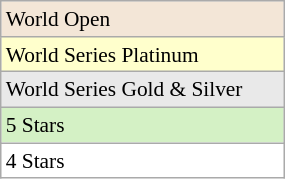<table class=wikitable style=font-size:89%;width:15%>
<tr style="background:#F3E6D7;">
<td>World Open</td>
</tr>
<tr style="background:#ffc;">
<td>World Series Platinum</td>
</tr>
<tr style="background:#E9E9E9;">
<td>World Series Gold & Silver</td>
</tr>
<tr style="background:#D4F1C5;">
<td>5 Stars</td>
</tr>
<tr style="background:#fff;">
<td>4 Stars</td>
</tr>
</table>
